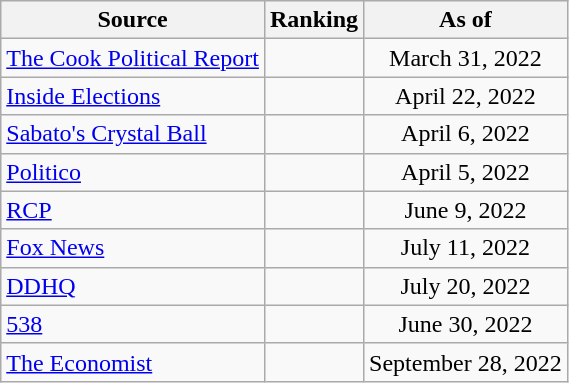<table class="wikitable" style="text-align:center">
<tr>
<th>Source</th>
<th>Ranking</th>
<th>As of</th>
</tr>
<tr>
<td align=left><a href='#'>The Cook Political Report</a></td>
<td></td>
<td>March 31, 2022</td>
</tr>
<tr>
<td align=left><a href='#'>Inside Elections</a></td>
<td></td>
<td>April 22, 2022</td>
</tr>
<tr>
<td align=left><a href='#'>Sabato's Crystal Ball</a></td>
<td></td>
<td>April 6, 2022</td>
</tr>
<tr>
<td align="left"><a href='#'>Politico</a></td>
<td></td>
<td>April 5, 2022</td>
</tr>
<tr>
<td align="left"><a href='#'>RCP</a></td>
<td></td>
<td>June 9, 2022</td>
</tr>
<tr>
<td align=left><a href='#'>Fox News</a></td>
<td></td>
<td>July 11, 2022</td>
</tr>
<tr>
<td align="left"><a href='#'>DDHQ</a></td>
<td></td>
<td>July 20, 2022</td>
</tr>
<tr>
<td align="left"><a href='#'>538</a></td>
<td></td>
<td>June 30, 2022</td>
</tr>
<tr>
<td align="left"><a href='#'>The Economist</a></td>
<td></td>
<td>September 28, 2022</td>
</tr>
</table>
